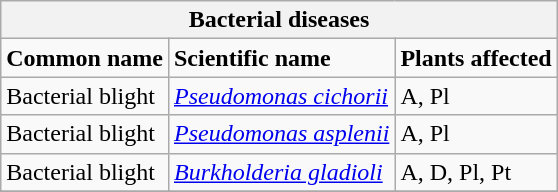<table class="wikitable" style="clear">
<tr>
<th colspan=3><strong>Bacterial diseases</strong><br></th>
</tr>
<tr>
<td><strong>Common name</strong></td>
<td><strong>Scientific name</strong></td>
<td><strong>Plants affected</strong></td>
</tr>
<tr>
<td>Bacterial blight</td>
<td><em><a href='#'>Pseudomonas cichorii</a></em></td>
<td>A, Pl</td>
</tr>
<tr>
<td>Bacterial blight</td>
<td><em><a href='#'>Pseudomonas asplenii</a></em></td>
<td>A, Pl</td>
</tr>
<tr>
<td>Bacterial blight</td>
<td><em><a href='#'>Burkholderia gladioli</a></em></td>
<td>A, D, Pl, Pt</td>
</tr>
<tr>
</tr>
</table>
